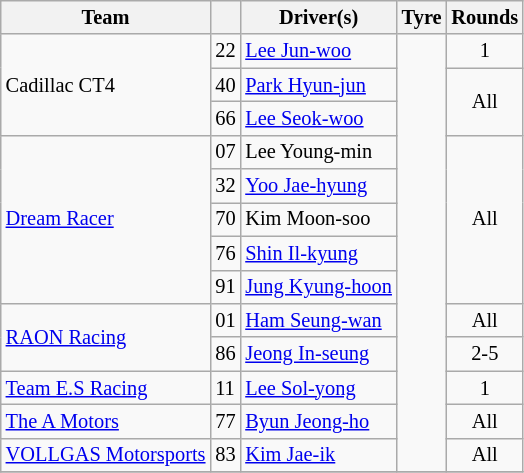<table class="wikitable" style="font-size: 85%;">
<tr>
<th>Team</th>
<th></th>
<th class="unsortable">Driver(s)</th>
<th>Tyre</th>
<th>Rounds</th>
</tr>
<tr>
<td rowspan=3>Cadillac CT4</td>
<td>22</td>
<td> <a href='#'>Lee Jun-woo</a></td>
<td align="center" rowspan=13></td>
<td align=center>1</td>
</tr>
<tr>
<td>40</td>
<td> <a href='#'>Park Hyun-jun</a></td>
<td rowspan=2 align=center>All</td>
</tr>
<tr>
<td>66</td>
<td> <a href='#'>Lee Seok-woo</a></td>
</tr>
<tr>
<td rowspan=5><a href='#'>Dream Racer</a></td>
<td>07</td>
<td> Lee Young-min</td>
<td rowspan=5 align=center>All</td>
</tr>
<tr>
<td>32</td>
<td> <a href='#'>Yoo Jae-hyung</a></td>
</tr>
<tr>
<td>70</td>
<td> Kim Moon-soo</td>
</tr>
<tr>
<td>76</td>
<td> <a href='#'>Shin Il-kyung</a></td>
</tr>
<tr>
<td>91</td>
<td> <a href='#'>Jung Kyung-hoon</a></td>
</tr>
<tr>
<td rowspan=2><a href='#'>RAON Racing</a></td>
<td>01</td>
<td> <a href='#'>Ham Seung-wan</a></td>
<td align=center>All</td>
</tr>
<tr>
<td>86</td>
<td> <a href='#'>Jeong In-seung</a></td>
<td align=center>2-5</td>
</tr>
<tr>
<td><a href='#'>Team E.S Racing</a></td>
<td>11</td>
<td> <a href='#'>Lee Sol-yong</a></td>
<td align=center>1</td>
</tr>
<tr>
<td><a href='#'>The A Motors</a></td>
<td>77</td>
<td> <a href='#'>Byun Jeong-ho</a></td>
<td align=center>All</td>
</tr>
<tr>
<td><a href='#'>VOLLGAS Motorsports</a></td>
<td>83</td>
<td> <a href='#'>Kim Jae-ik</a></td>
<td align=center>All</td>
</tr>
<tr>
</tr>
</table>
